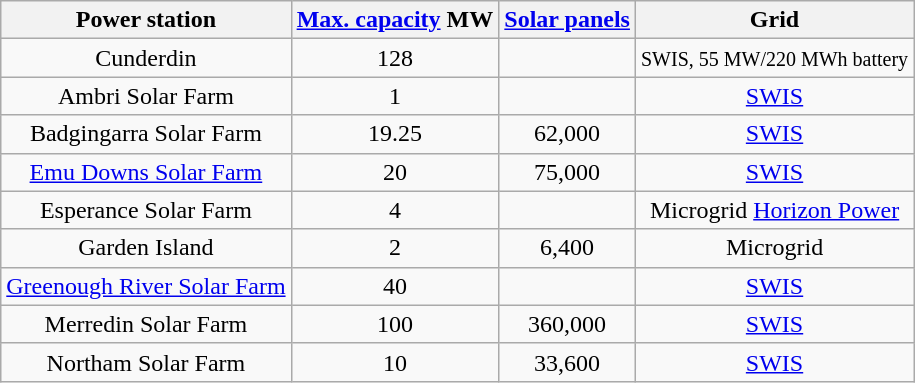<table class="wikitable sortable" style="text-align: center">
<tr>
<th>Power station</th>
<th><a href='#'>Max. capacity</a> MW</th>
<th><a href='#'>Solar panels</a></th>
<th>Grid</th>
</tr>
<tr>
<td>Cunderdin</td>
<td>128</td>
<td></td>
<td><small>SWIS, 55 MW/220 MWh battery</small></td>
</tr>
<tr>
<td>Ambri Solar Farm</td>
<td>1</td>
<td></td>
<td><a href='#'>SWIS</a></td>
</tr>
<tr>
<td>Badgingarra Solar Farm</td>
<td>19.25</td>
<td>62,000</td>
<td><a href='#'>SWIS</a></td>
</tr>
<tr>
<td><a href='#'>Emu Downs Solar Farm</a></td>
<td>20</td>
<td>75,000</td>
<td><a href='#'>SWIS</a></td>
</tr>
<tr>
<td>Esperance Solar Farm</td>
<td>4</td>
<td></td>
<td>Microgrid <a href='#'>Horizon Power</a></td>
</tr>
<tr>
<td>Garden Island</td>
<td>2</td>
<td>6,400</td>
<td>Microgrid</td>
</tr>
<tr>
<td align="left"><a href='#'>Greenough River Solar Farm</a></td>
<td>40</td>
<td></td>
<td><a href='#'>SWIS</a></td>
</tr>
<tr>
<td>Merredin Solar Farm</td>
<td>100</td>
<td>360,000</td>
<td><a href='#'>SWIS</a></td>
</tr>
<tr>
<td>Northam Solar Farm</td>
<td>10</td>
<td>33,600</td>
<td><a href='#'>SWIS</a></td>
</tr>
</table>
